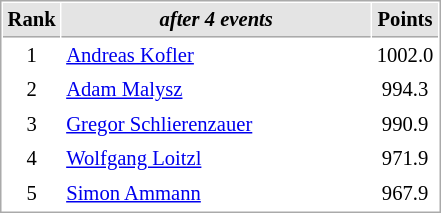<table cellspacing="1" cellpadding="3" style="border:1px solid #aaa; font-size:86%;">
<tr style="background:#e4e4e4;">
<th style="border-bottom:1px solid #aaa; width:10px;">Rank</th>
<th style="border-bottom:1px solid #aaa; width:200px;"><em>after 4 events</em></th>
<th style="border-bottom:1px solid #aaa; width:20px;">Points</th>
</tr>
<tr>
<td align=center>1</td>
<td> <a href='#'>Andreas Kofler</a></td>
<td align=center>1002.0</td>
</tr>
<tr>
<td align=center>2</td>
<td> <a href='#'>Adam Malysz</a></td>
<td align=center>994.3</td>
</tr>
<tr>
<td align=center>3</td>
<td> <a href='#'>Gregor Schlierenzauer</a></td>
<td align=center>990.9</td>
</tr>
<tr>
<td align=center>4</td>
<td> <a href='#'>Wolfgang Loitzl</a></td>
<td align=center>971.9</td>
</tr>
<tr>
<td align=center>5</td>
<td> <a href='#'>Simon Ammann</a></td>
<td align=center>967.9</td>
</tr>
</table>
